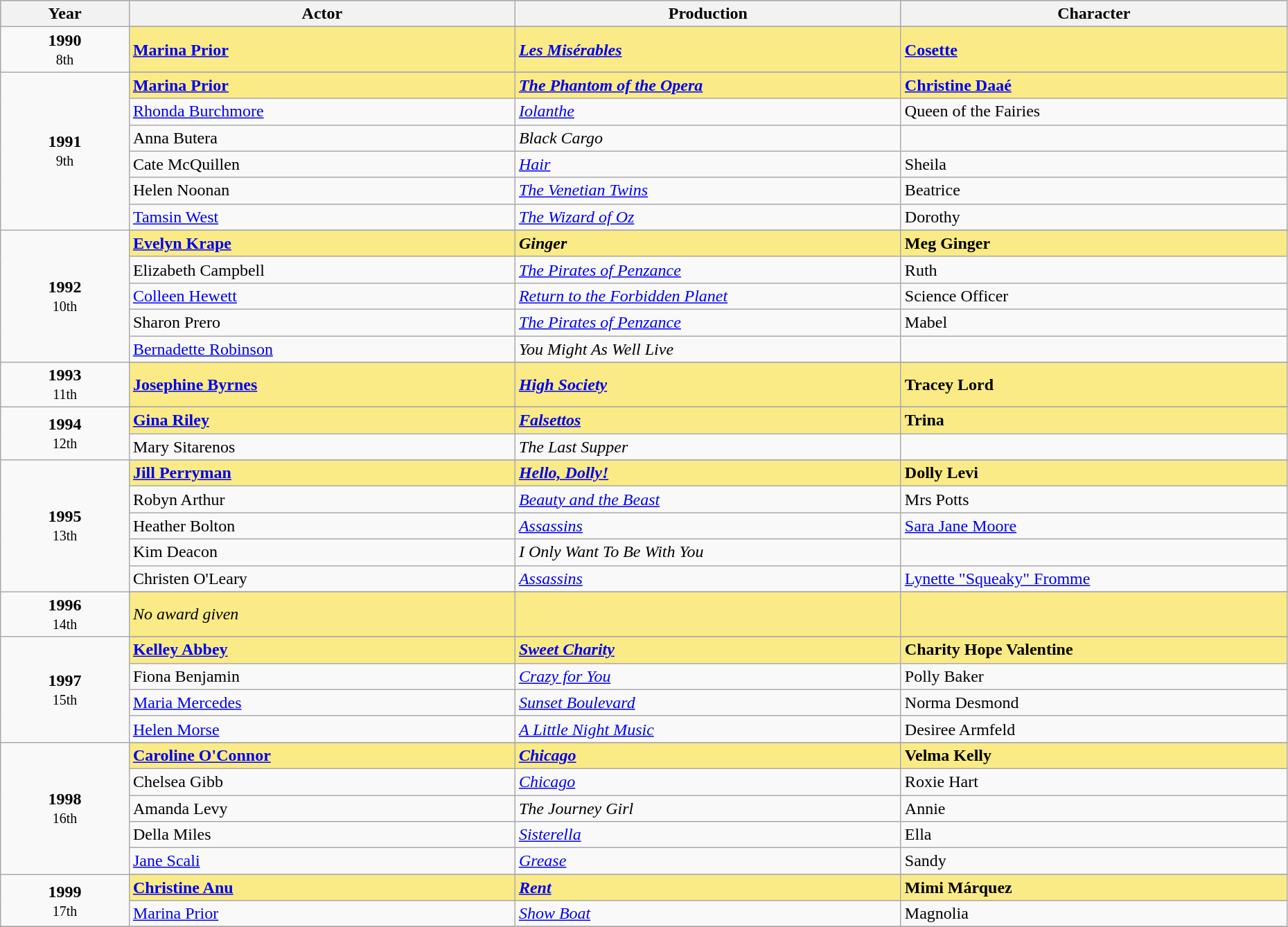<table class="wikitable" style="width:98%;">
<tr style="background:#bebebe;">
<th style="width:10%;">Year</th>
<th style="width:30%;">Actor</th>
<th style="width:30%;">Production</th>
<th style="width:30%;">Character</th>
</tr>
<tr>
<td rowspan=2 style="text-align:center"><strong>1990</strong><br><small>8th</small></td>
</tr>
<tr style="background:#FAEB86">
<td><strong><a href='#'>Marina Prior</a></strong></td>
<td><strong><em><a href='#'>Les Misérables</a></em></strong></td>
<td><strong><a href='#'>Cosette</a></strong></td>
</tr>
<tr>
<td rowspan=7 style="text-align:center"><strong>1991</strong><br><small>9th</small></td>
</tr>
<tr style="background:#FAEB86">
<td><strong><a href='#'>Marina Prior</a></strong></td>
<td><strong><em><a href='#'>The Phantom of the Opera</a></em></strong></td>
<td><strong><a href='#'>Christine Daaé</a></strong></td>
</tr>
<tr>
<td><a href='#'>Rhonda Burchmore</a></td>
<td><em><a href='#'>Iolanthe</a></em></td>
<td>Queen of the Fairies</td>
</tr>
<tr>
<td>Anna Butera</td>
<td><em>Black Cargo</em></td>
<td></td>
</tr>
<tr>
<td>Cate McQuillen</td>
<td><em><a href='#'>Hair</a></em></td>
<td>Sheila</td>
</tr>
<tr>
<td>Helen Noonan</td>
<td><em><a href='#'>The Venetian Twins</a></em></td>
<td>Beatrice</td>
</tr>
<tr>
<td><a href='#'>Tamsin West</a></td>
<td><em><a href='#'>The Wizard of Oz</a></em></td>
<td>Dorothy</td>
</tr>
<tr>
<td rowspan=6 style="text-align:center"><strong>1992</strong><br><small>10th</small></td>
</tr>
<tr style="background:#FAEB86">
<td><strong><a href='#'>Evelyn Krape</a></strong></td>
<td><strong><em>Ginger</em></strong></td>
<td><strong>Meg Ginger</strong></td>
</tr>
<tr>
<td>Elizabeth Campbell</td>
<td><em><a href='#'>The Pirates of Penzance</a></em></td>
<td>Ruth</td>
</tr>
<tr>
<td><a href='#'>Colleen Hewett</a></td>
<td><em><a href='#'>Return to the Forbidden Planet</a></em></td>
<td>Science Officer</td>
</tr>
<tr>
<td>Sharon Prero</td>
<td><em><a href='#'>The Pirates of Penzance</a></em></td>
<td>Mabel</td>
</tr>
<tr>
<td><a href='#'>Bernadette Robinson</a></td>
<td><em>You Might As Well Live</em></td>
<td></td>
</tr>
<tr>
<td rowspan=2 style="text-align:center"><strong>1993</strong><br><small>11th</small></td>
</tr>
<tr style="background:#FAEB86">
<td><strong><a href='#'>Josephine Byrnes</a></strong></td>
<td><strong><em><a href='#'>High Society</a></em></strong></td>
<td><strong>Tracey Lord</strong></td>
</tr>
<tr>
<td rowspan=3 style="text-align:center"><strong>1994</strong><br><small>12th</small></td>
</tr>
<tr style="background:#FAEB86">
<td><strong><a href='#'>Gina Riley</a></strong></td>
<td><strong><em><a href='#'>Falsettos</a></em></strong></td>
<td><strong>Trina</strong></td>
</tr>
<tr>
<td>Mary Sitarenos</td>
<td><em>The Last Supper</em></td>
<td></td>
</tr>
<tr>
<td rowspan=6 style="text-align:center"><strong>1995</strong><br><small>13th</small></td>
</tr>
<tr style="background:#FAEB86">
<td><strong><a href='#'>Jill Perryman</a></strong></td>
<td><strong><em><a href='#'>Hello, Dolly!</a></em></strong></td>
<td><strong>Dolly Levi</strong></td>
</tr>
<tr>
<td>Robyn Arthur</td>
<td><em><a href='#'>Beauty and the Beast</a></em></td>
<td>Mrs Potts</td>
</tr>
<tr>
<td>Heather Bolton</td>
<td><em><a href='#'>Assassins</a></em></td>
<td><a href='#'>Sara Jane Moore</a></td>
</tr>
<tr>
<td>Kim Deacon</td>
<td><em>I Only Want To Be With You</em></td>
<td></td>
</tr>
<tr>
<td>Christen O'Leary</td>
<td><em><a href='#'>Assassins</a></em></td>
<td><a href='#'>Lynette "Squeaky" Fromme</a></td>
</tr>
<tr>
<td rowspan=2 style="text-align:center"><strong>1996</strong><br><small>14th</small></td>
</tr>
<tr style="background:#FAEB86"|>
<td><em>No award given</em></td>
<td></td>
<td></td>
</tr>
<tr>
<td rowspan=5 style="text-align:center"><strong>1997</strong><br><small>15th</small></td>
</tr>
<tr style="background:#FAEB86">
<td><strong><a href='#'>Kelley Abbey</a></strong></td>
<td><strong><em><a href='#'>Sweet Charity</a></em></strong></td>
<td><strong>Charity Hope Valentine</strong></td>
</tr>
<tr>
<td>Fiona Benjamin</td>
<td><em><a href='#'>Crazy for You</a></em></td>
<td>Polly Baker</td>
</tr>
<tr>
<td><a href='#'>Maria Mercedes</a></td>
<td><em><a href='#'>Sunset Boulevard</a></em></td>
<td>Norma Desmond</td>
</tr>
<tr>
<td><a href='#'>Helen Morse</a></td>
<td><em><a href='#'>A Little Night Music</a></em></td>
<td>Desiree Armfeld</td>
</tr>
<tr>
<td rowspan=6 style="text-align:center"><strong>1998</strong><br><small>16th</small></td>
</tr>
<tr style="background:#FAEB86">
<td><strong><a href='#'>Caroline O'Connor</a></strong></td>
<td><strong><em><a href='#'>Chicago</a></em></strong></td>
<td><strong>Velma Kelly</strong></td>
</tr>
<tr>
<td>Chelsea Gibb</td>
<td><em><a href='#'>Chicago</a></em></td>
<td>Roxie Hart</td>
</tr>
<tr>
<td>Amanda Levy</td>
<td><em>The Journey Girl</em></td>
<td>Annie</td>
</tr>
<tr>
<td>Della Miles</td>
<td><em><a href='#'>Sisterella</a></em></td>
<td>Ella</td>
</tr>
<tr>
<td><a href='#'>Jane Scali</a></td>
<td><em><a href='#'>Grease</a></em></td>
<td>Sandy</td>
</tr>
<tr>
<td rowspan=3 style="text-align:center"><strong>1999</strong><br><small>17th</small></td>
</tr>
<tr style="background:#FAEB86">
<td><strong><a href='#'>Christine Anu</a></strong></td>
<td><strong><em><a href='#'>Rent</a></em></strong></td>
<td><strong>Mimi Márquez</strong></td>
</tr>
<tr>
<td><a href='#'>Marina Prior</a></td>
<td><em><a href='#'>Show Boat</a></em></td>
<td>Magnolia</td>
</tr>
<tr>
</tr>
</table>
